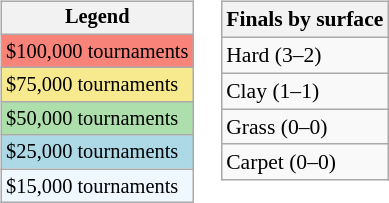<table>
<tr valign=top>
<td><br><table class=wikitable style="font-size:85%">
<tr>
<th>Legend</th>
</tr>
<tr style="background:#f88379;">
<td>$100,000 tournaments</td>
</tr>
<tr style="background:#f7e98e;">
<td>$75,000 tournaments</td>
</tr>
<tr style="background:#addfad;">
<td>$50,000 tournaments</td>
</tr>
<tr style="background:lightblue;">
<td>$25,000 tournaments</td>
</tr>
<tr style="background:#f0f8ff;">
<td>$15,000 tournaments</td>
</tr>
</table>
</td>
<td><br><table class=wikitable style="font-size:90%">
<tr>
<th>Finals by surface</th>
</tr>
<tr>
<td>Hard (3–2)</td>
</tr>
<tr>
<td>Clay (1–1)</td>
</tr>
<tr>
<td>Grass (0–0)</td>
</tr>
<tr>
<td>Carpet (0–0)</td>
</tr>
</table>
</td>
</tr>
</table>
